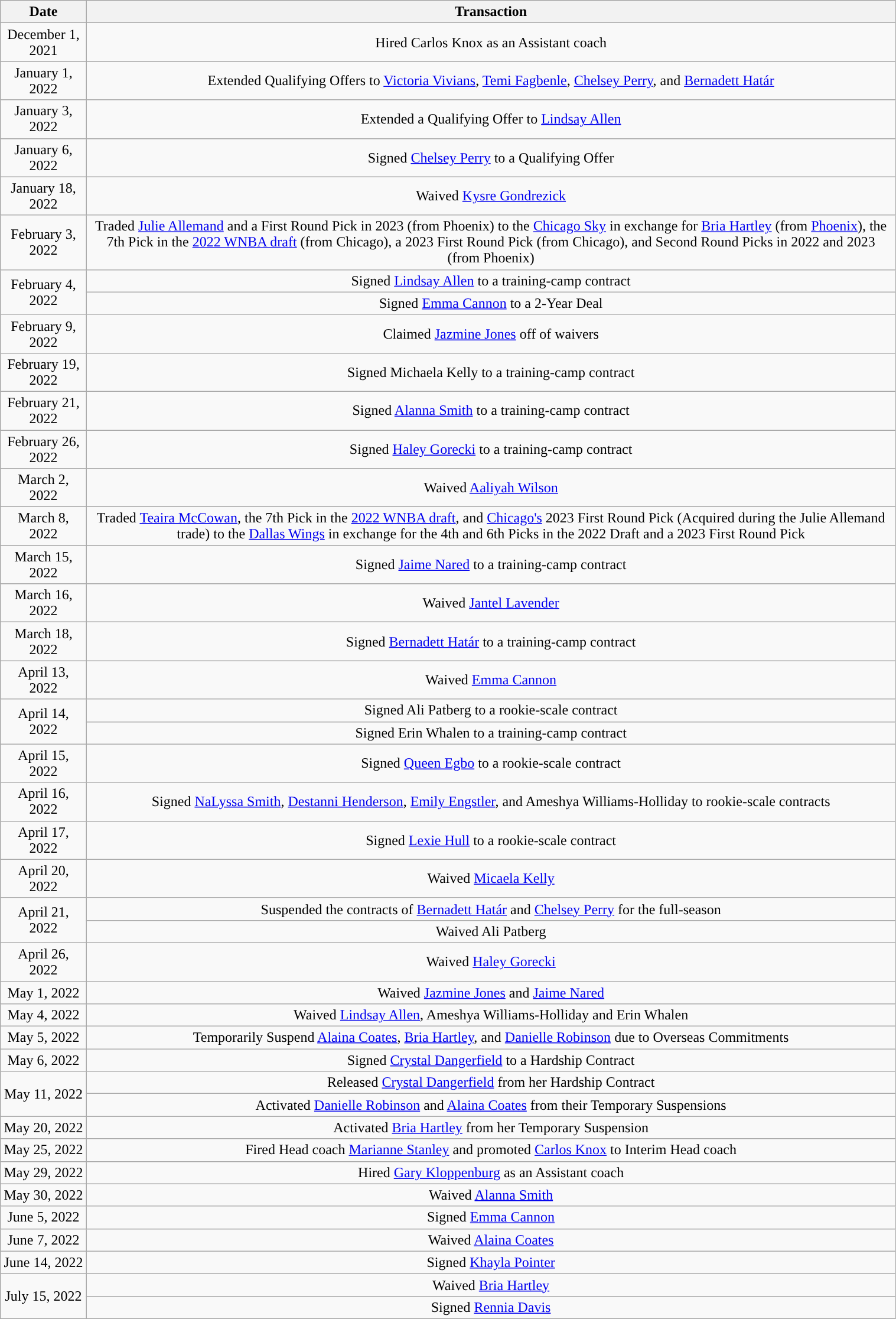<table class="wikitable" style="width:80%; text-align: center">
<tr>
<th>Date</th>
<th>Transaction</th>
</tr>
<tr>
<td>December 1, 2021</td>
<td>Hired Carlos Knox as an Assistant coach </td>
</tr>
<tr>
<td>January 1, 2022</td>
<td>Extended Qualifying Offers to <a href='#'>Victoria Vivians</a>, <a href='#'>Temi Fagbenle</a>, <a href='#'>Chelsey Perry</a>, and <a href='#'>Bernadett Határ</a></td>
</tr>
<tr>
<td>January 3, 2022</td>
<td>Extended a Qualifying Offer to <a href='#'>Lindsay Allen</a></td>
</tr>
<tr>
<td>January 6, 2022</td>
<td>Signed <a href='#'>Chelsey Perry</a> to a Qualifying Offer </td>
</tr>
<tr>
<td>January 18, 2022</td>
<td>Waived <a href='#'>Kysre Gondrezick</a></td>
</tr>
<tr>
<td>February 3, 2022</td>
<td>Traded <a href='#'>Julie Allemand</a> and a First Round Pick in 2023 (from Phoenix) to the <a href='#'>Chicago Sky</a> in exchange for <a href='#'>Bria Hartley</a> (from <a href='#'>Phoenix</a>), the 7th Pick in the <a href='#'>2022 WNBA draft</a> (from Chicago), a 2023 First Round Pick (from Chicago), and Second Round Picks in 2022 and 2023 (from Phoenix)</td>
</tr>
<tr>
<td rowspan=2>February 4, 2022</td>
<td>Signed <a href='#'>Lindsay Allen</a> to a training-camp contract</td>
</tr>
<tr>
<td>Signed <a href='#'>Emma Cannon</a> to a 2-Year Deal</td>
</tr>
<tr>
<td>February 9, 2022</td>
<td>Claimed <a href='#'>Jazmine Jones</a> off of waivers</td>
</tr>
<tr>
<td>February 19, 2022</td>
<td>Signed Michaela Kelly to a training-camp contract</td>
</tr>
<tr>
<td>February 21, 2022</td>
<td>Signed <a href='#'>Alanna Smith</a> to a training-camp contract</td>
</tr>
<tr>
<td>February 26, 2022</td>
<td>Signed <a href='#'>Haley Gorecki</a> to a training-camp contract</td>
</tr>
<tr>
<td>March 2, 2022</td>
<td>Waived <a href='#'>Aaliyah Wilson</a></td>
</tr>
<tr>
<td>March 8, 2022</td>
<td>Traded <a href='#'>Teaira McCowan</a>, the 7th Pick in the <a href='#'>2022 WNBA draft</a>, and <a href='#'>Chicago's</a> 2023 First Round Pick (Acquired during the Julie Allemand trade) to the <a href='#'>Dallas Wings</a> in exchange for the 4th and 6th Picks in the 2022 Draft and a 2023 First Round Pick</td>
</tr>
<tr>
<td>March 15, 2022</td>
<td>Signed <a href='#'>Jaime Nared</a> to a training-camp contract</td>
</tr>
<tr>
<td>March 16, 2022</td>
<td>Waived <a href='#'>Jantel Lavender</a></td>
</tr>
<tr>
<td>March 18, 2022</td>
<td>Signed <a href='#'>Bernadett Határ</a> to a training-camp contract</td>
</tr>
<tr>
<td>April 13, 2022</td>
<td>Waived <a href='#'>Emma Cannon</a></td>
</tr>
<tr>
<td rowspan=2>April 14, 2022</td>
<td>Signed Ali Patberg to a rookie-scale contract</td>
</tr>
<tr>
<td>Signed Erin Whalen to a training-camp contract</td>
</tr>
<tr>
<td>April 15, 2022</td>
<td>Signed <a href='#'>Queen Egbo</a> to a rookie-scale contract</td>
</tr>
<tr>
<td>April 16, 2022</td>
<td>Signed <a href='#'>NaLyssa Smith</a>, <a href='#'>Destanni Henderson</a>, <a href='#'>Emily Engstler</a>, and Ameshya Williams-Holliday to rookie-scale contracts</td>
</tr>
<tr>
<td>April 17, 2022</td>
<td>Signed <a href='#'>Lexie Hull</a> to a rookie-scale contract</td>
</tr>
<tr>
<td>April 20, 2022</td>
<td>Waived <a href='#'>Micaela Kelly</a></td>
</tr>
<tr>
<td rowspan=2>April 21, 2022</td>
<td>Suspended the contracts of <a href='#'>Bernadett Határ</a> and <a href='#'>Chelsey Perry</a> for the full-season</td>
</tr>
<tr>
<td>Waived Ali Patberg</td>
</tr>
<tr>
<td>April 26, 2022</td>
<td>Waived <a href='#'>Haley Gorecki</a></td>
</tr>
<tr>
<td>May 1, 2022</td>
<td>Waived <a href='#'>Jazmine Jones</a> and <a href='#'>Jaime Nared</a></td>
</tr>
<tr>
<td>May 4, 2022</td>
<td>Waived <a href='#'>Lindsay Allen</a>, Ameshya Williams-Holliday and Erin Whalen</td>
</tr>
<tr>
<td>May 5, 2022</td>
<td>Temporarily Suspend <a href='#'>Alaina Coates</a>, <a href='#'>Bria Hartley</a>, and <a href='#'>Danielle Robinson</a> due to Overseas Commitments</td>
</tr>
<tr>
<td>May 6, 2022</td>
<td>Signed <a href='#'>Crystal Dangerfield</a> to a Hardship Contract</td>
</tr>
<tr>
<td rowspan=2>May 11, 2022</td>
<td>Released <a href='#'>Crystal Dangerfield</a> from her Hardship Contract</td>
</tr>
<tr>
<td>Activated <a href='#'>Danielle Robinson</a> and <a href='#'>Alaina Coates</a> from their Temporary Suspensions</td>
</tr>
<tr>
<td>May 20, 2022</td>
<td>Activated <a href='#'>Bria Hartley</a> from her Temporary Suspension</td>
</tr>
<tr>
<td>May 25, 2022</td>
<td>Fired Head coach <a href='#'>Marianne Stanley</a> and promoted <a href='#'>Carlos Knox</a> to Interim Head coach</td>
</tr>
<tr>
<td>May 29, 2022</td>
<td>Hired <a href='#'>Gary Kloppenburg</a> as an Assistant coach</td>
</tr>
<tr>
<td>May 30, 2022</td>
<td>Waived <a href='#'>Alanna Smith</a></td>
</tr>
<tr>
<td>June 5, 2022</td>
<td>Signed <a href='#'>Emma Cannon</a></td>
</tr>
<tr>
<td>June 7, 2022</td>
<td>Waived <a href='#'>Alaina Coates</a></td>
</tr>
<tr>
<td>June 14, 2022</td>
<td>Signed <a href='#'>Khayla Pointer</a></td>
</tr>
<tr>
<td rowspan=2>July 15, 2022</td>
<td>Waived <a href='#'>Bria Hartley</a></td>
</tr>
<tr>
<td>Signed <a href='#'>Rennia Davis</a></td>
</tr>
</table>
